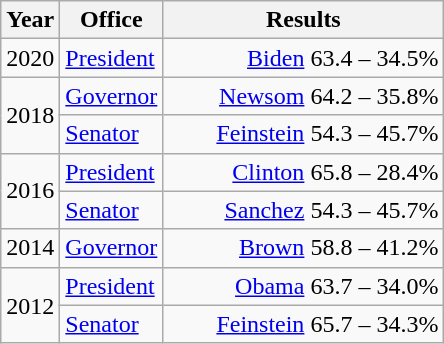<table class=wikitable>
<tr>
<th width="30">Year</th>
<th width="60">Office</th>
<th width="180">Results</th>
</tr>
<tr>
<td rowspan="1">2020</td>
<td><a href='#'>President</a></td>
<td align="right" ><a href='#'>Biden</a> 63.4 – 34.5%</td>
</tr>
<tr>
<td rowspan="2">2018</td>
<td><a href='#'>Governor</a></td>
<td align="right" ><a href='#'>Newsom</a> 64.2 – 35.8%</td>
</tr>
<tr>
<td><a href='#'>Senator</a></td>
<td align="right" ><a href='#'>Feinstein</a> 54.3 – 45.7%</td>
</tr>
<tr>
<td rowspan="2">2016</td>
<td><a href='#'>President</a></td>
<td align="right" ><a href='#'>Clinton</a> 65.8 – 28.4%</td>
</tr>
<tr>
<td><a href='#'>Senator</a></td>
<td align="right" ><a href='#'>Sanchez</a> 54.3 – 45.7%</td>
</tr>
<tr>
<td>2014</td>
<td><a href='#'>Governor</a></td>
<td align="right" ><a href='#'>Brown</a> 58.8 – 41.2%</td>
</tr>
<tr>
<td rowspan="2">2012</td>
<td><a href='#'>President</a></td>
<td align="right" ><a href='#'>Obama</a> 63.7 – 34.0%</td>
</tr>
<tr>
<td><a href='#'>Senator</a></td>
<td align="right" ><a href='#'>Feinstein</a> 65.7 – 34.3%</td>
</tr>
</table>
